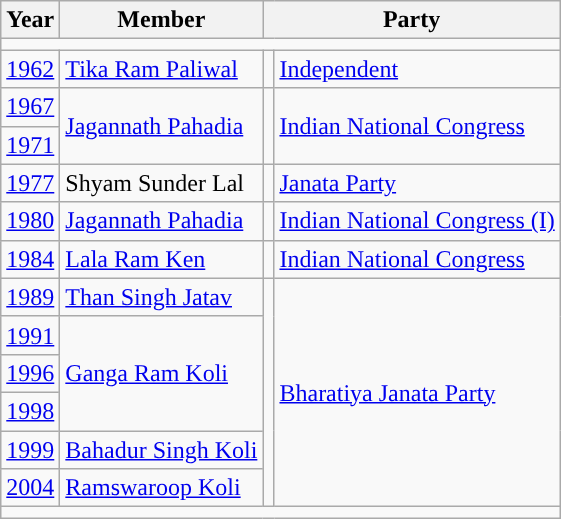<table class="wikitable">
<tr>
<th>Year</th>
<th>Member</th>
<th colspan="2">Party</th>
</tr>
<tr>
<td colspan="4"></td>
</tr>
<tr>
<td><a href='#'>1962</a></td>
<td><a href='#'>Tika Ram Paliwal</a></td>
<td style="background-color: "></td>
<td><a href='#'>Independent</a></td>
</tr>
<tr>
<td><a href='#'>1967</a></td>
<td rowspan="2"><a href='#'>Jagannath Pahadia</a></td>
<td rowspan="2" style="background-color: "></td>
<td rowspan="2"><a href='#'>Indian National Congress</a></td>
</tr>
<tr>
<td><a href='#'>1971</a></td>
</tr>
<tr>
<td><a href='#'>1977</a></td>
<td>Shyam Sunder Lal</td>
<td style="background-color: "></td>
<td><a href='#'>Janata Party</a></td>
</tr>
<tr>
<td><a href='#'>1980</a></td>
<td><a href='#'>Jagannath Pahadia</a></td>
<td style="background-color: "></td>
<td><a href='#'>Indian National Congress (I)</a></td>
</tr>
<tr>
<td><a href='#'>1984</a></td>
<td><a href='#'>Lala Ram Ken</a></td>
<td style="background-color: "></td>
<td><a href='#'>Indian National Congress</a></td>
</tr>
<tr>
<td><a href='#'>1989</a></td>
<td><a href='#'>Than Singh Jatav</a></td>
<td rowspan="6" style="background-color: "></td>
<td rowspan="6"><a href='#'>Bharatiya Janata Party</a></td>
</tr>
<tr>
<td><a href='#'>1991</a></td>
<td rowspan="3"><a href='#'>Ganga Ram Koli</a></td>
</tr>
<tr>
<td><a href='#'>1996</a></td>
</tr>
<tr>
<td><a href='#'>1998</a></td>
</tr>
<tr>
<td><a href='#'>1999</a></td>
<td><a href='#'>Bahadur Singh Koli</a></td>
</tr>
<tr>
<td><a href='#'>2004</a></td>
<td><a href='#'>Ramswaroop Koli</a></td>
</tr>
<tr>
<td colspan="4"></td>
</tr>
</table>
